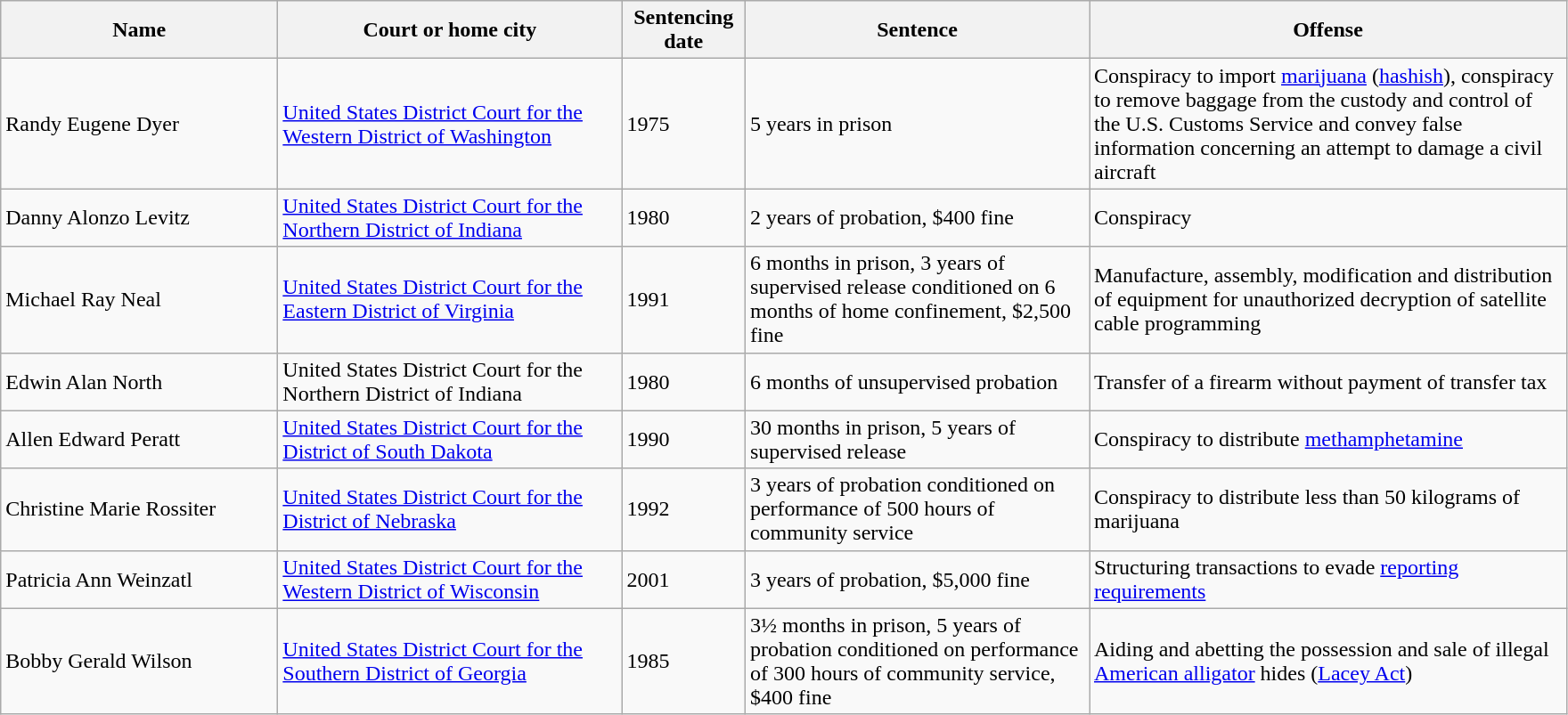<table class="wikitable">
<tr>
<th style="width:200px;">Name</th>
<th style="width:250px;">Court or home city</th>
<th style="width:85px;">Sentencing date</th>
<th style="width:250px;">Sentence</th>
<th style="width:350px;">Offense</th>
</tr>
<tr>
<td>Randy Eugene Dyer</td>
<td><a href='#'>United States District Court for the Western District of Washington</a></td>
<td>1975</td>
<td>5 years in prison</td>
<td>Conspiracy to import <a href='#'>marijuana</a> (<a href='#'>hashish</a>), conspiracy to remove baggage from the custody and control of the U.S. Customs Service and convey false information concerning an attempt to damage a civil aircraft</td>
</tr>
<tr>
<td>Danny Alonzo Levitz</td>
<td><a href='#'>United States District Court for the Northern District of Indiana</a></td>
<td>1980</td>
<td>2 years of probation, $400 fine</td>
<td>Conspiracy</td>
</tr>
<tr>
<td>Michael Ray Neal</td>
<td><a href='#'>United States District Court for the Eastern District of Virginia</a></td>
<td>1991</td>
<td>6 months in prison, 3 years of supervised release conditioned on 6 months of home confinement, $2,500 fine</td>
<td>Manufacture, assembly, modification and distribution of equipment for unauthorized decryption of satellite cable programming</td>
</tr>
<tr>
<td>Edwin Alan North</td>
<td>United States District Court for the Northern District of Indiana</td>
<td>1980</td>
<td>6 months of unsupervised probation</td>
<td>Transfer of a firearm without payment of transfer tax</td>
</tr>
<tr>
<td>Allen Edward Peratt</td>
<td><a href='#'>United States District Court for the District of South Dakota</a></td>
<td>1990</td>
<td>30 months in prison, 5 years of supervised release</td>
<td>Conspiracy to distribute <a href='#'>methamphetamine</a></td>
</tr>
<tr>
<td>Christine Marie Rossiter</td>
<td><a href='#'>United States District Court for the District of Nebraska</a></td>
<td>1992</td>
<td>3 years of probation conditioned on performance of 500 hours of community service</td>
<td>Conspiracy to distribute less than 50 kilograms of marijuana</td>
</tr>
<tr>
<td>Patricia Ann Weinzatl</td>
<td><a href='#'>United States District Court for the Western District of Wisconsin</a></td>
<td>2001</td>
<td>3 years of probation, $5,000 fine</td>
<td>Structuring transactions to evade <a href='#'>reporting requirements</a></td>
</tr>
<tr>
<td>Bobby Gerald Wilson</td>
<td><a href='#'>United States District Court for the Southern District of Georgia</a></td>
<td>1985</td>
<td>3½ months in prison, 5 years of probation conditioned on performance of 300 hours of community service, $400 fine</td>
<td>Aiding and abetting the possession and sale of illegal <a href='#'>American alligator</a> hides (<a href='#'>Lacey Act</a>)</td>
</tr>
</table>
